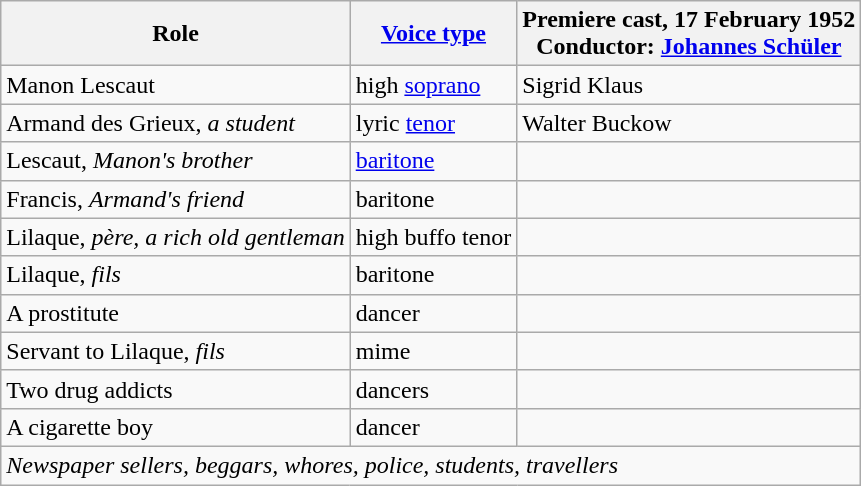<table class="wikitable">
<tr>
<th>Role</th>
<th><a href='#'>Voice type</a></th>
<th>Premiere cast, 17 February 1952<br>Conductor: <a href='#'>Johannes Schüler</a></th>
</tr>
<tr>
<td>Manon Lescaut</td>
<td>high <a href='#'>soprano</a></td>
<td>Sigrid Klaus</td>
</tr>
<tr>
<td>Armand des Grieux, <em>a student</em></td>
<td>lyric <a href='#'>tenor</a></td>
<td>Walter Buckow</td>
</tr>
<tr>
<td>Lescaut, <em>Manon's brother</em></td>
<td><a href='#'>baritone</a></td>
<td></td>
</tr>
<tr>
<td>Francis, <em>Armand's friend</em></td>
<td>baritone</td>
<td></td>
</tr>
<tr>
<td>Lilaque, <em>père, a rich old gentleman</em></td>
<td>high buffo tenor</td>
<td></td>
</tr>
<tr>
<td>Lilaque, <em>fils</em></td>
<td>baritone</td>
<td></td>
</tr>
<tr>
<td>A prostitute</td>
<td>dancer</td>
<td></td>
</tr>
<tr>
<td>Servant to Lilaque, <em>fils</em></td>
<td>mime</td>
<td></td>
</tr>
<tr>
<td>Two drug addicts</td>
<td>dancers</td>
<td></td>
</tr>
<tr>
<td>A cigarette boy</td>
<td>dancer</td>
<td></td>
</tr>
<tr>
<td colspan="3"><em>Newspaper sellers, beggars, whores, police, students, travellers</em></td>
</tr>
</table>
